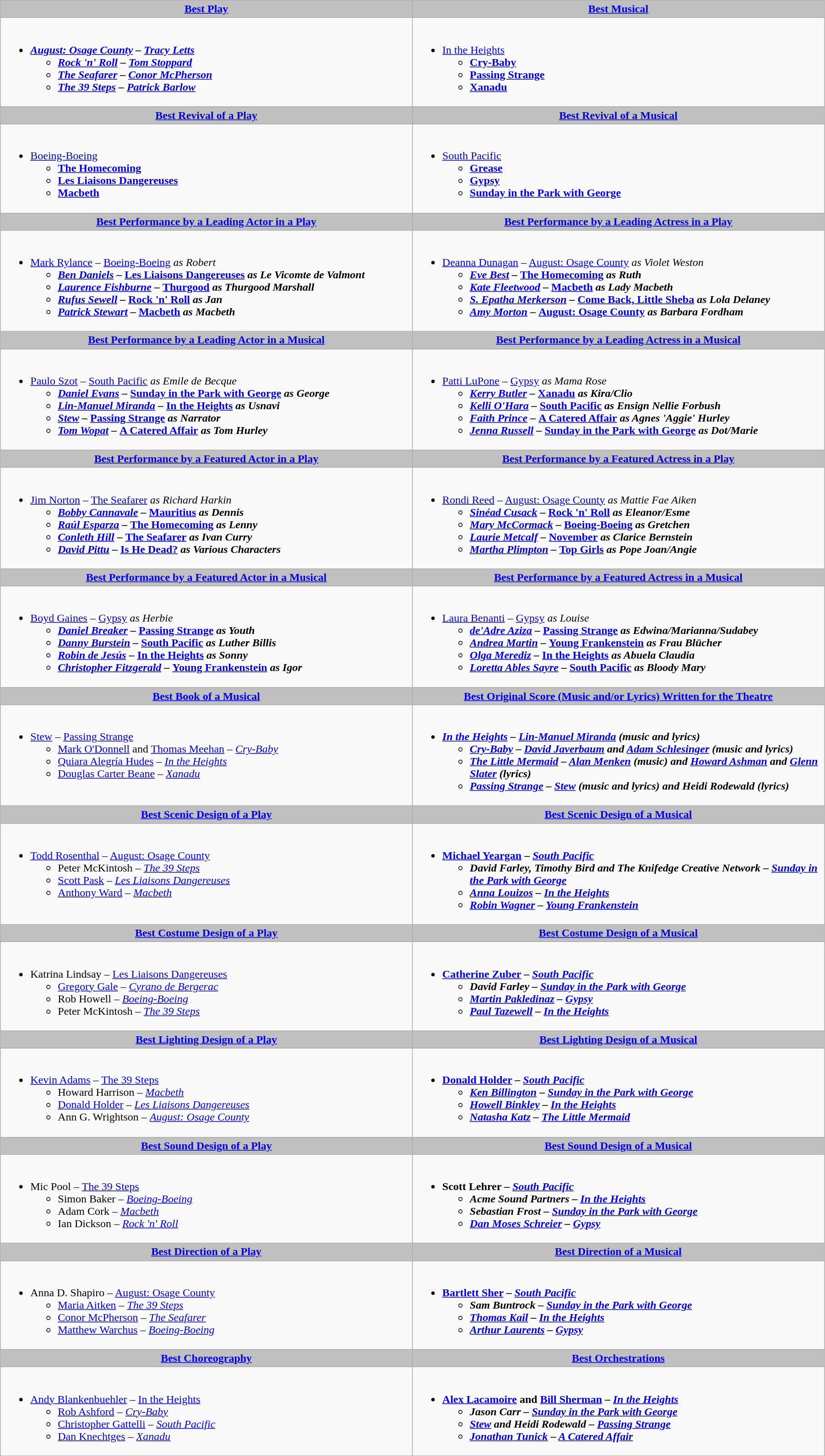<table class=wikitable width="95%">
<tr>
<th style="background:#C0C0C0;" ! width="50%"><a href='#'>Best Play</a></th>
<th style="background:#C0C0C0;" ! width="50%"><a href='#'>Best Musical</a></th>
</tr>
<tr>
<td valign="top"><br><ul><li><strong><em><a href='#'>August: Osage County</a><em> – <a href='#'>Tracy Letts</a><strong><ul><li></em><a href='#'>Rock 'n' Roll</a><em> – <a href='#'>Tom Stoppard</a></li><li></em><a href='#'>The Seafarer</a><em> – <a href='#'>Conor McPherson</a></li><li></em><a href='#'>The 39 Steps</a><em> – <a href='#'>Patrick Barlow</a></li></ul></li></ul></td>
<td valign="top"><br><ul><li></em></strong><a href='#'>In the Heights</a><strong><em><ul><li></em><a href='#'>Cry-Baby</a><em></li><li></em><a href='#'>Passing Strange</a><em></li><li></em><a href='#'>Xanadu</a><em></li></ul></li></ul></td>
</tr>
<tr>
<th style="background:#C0C0C0;" ! style="width="50%"><a href='#'>Best Revival of a Play</a></th>
<th style="background:#C0C0C0;" ! style="width="50%"><a href='#'>Best Revival of a Musical</a></th>
</tr>
<tr>
<td valign="top"><br><ul><li></em></strong><a href='#'>Boeing-Boeing</a><strong><em><ul><li></em><a href='#'>The Homecoming</a><em></li><li></em><a href='#'>Les Liaisons Dangereuses</a><em></li><li></em><a href='#'>Macbeth</a><em></li></ul></li></ul></td>
<td valign="top"><br><ul><li></em></strong><a href='#'>South Pacific</a><strong><em><ul><li></em><a href='#'>Grease</a><em></li><li></em><a href='#'>Gypsy</a><em></li><li></em><a href='#'>Sunday in the Park with George</a><em></li></ul></li></ul></td>
</tr>
<tr>
<th style="background:#C0C0C0;" ! style="width="50%"><a href='#'>Best Performance by a Leading Actor in a Play</a></th>
<th style="background:#C0C0C0;" ! style="width="50%"><a href='#'>Best Performance by a Leading Actress in a Play</a></th>
</tr>
<tr>
<td valign="top"><br><ul><li></strong><a href='#'>Mark Rylance</a> – </em><a href='#'>Boeing-Boeing</a><em> as Robert<strong><ul><li><a href='#'>Ben Daniels</a> – </em><a href='#'>Les Liaisons Dangereuses</a><em> as Le Vicomte de Valmont</li><li><a href='#'>Laurence Fishburne</a> – </em><a href='#'>Thurgood</a><em> as Thurgood Marshall</li><li><a href='#'>Rufus Sewell</a> – </em><a href='#'>Rock 'n' Roll</a><em> as Jan</li><li><a href='#'>Patrick Stewart</a> – </em><a href='#'>Macbeth</a><em> as Macbeth</li></ul></li></ul></td>
<td valign="top"><br><ul><li></strong><a href='#'>Deanna Dunagan</a> – </em><a href='#'>August: Osage County</a><em> as Violet Weston<strong><ul><li><a href='#'>Eve Best</a> – </em><a href='#'>The Homecoming</a><em> as Ruth</li><li><a href='#'>Kate Fleetwood</a> – </em><a href='#'>Macbeth</a><em> as Lady Macbeth</li><li><a href='#'>S. Epatha Merkerson</a> – </em><a href='#'>Come Back, Little Sheba</a><em> as Lola Delaney</li><li><a href='#'>Amy Morton</a> – </em><a href='#'>August: Osage County</a><em> as Barbara Fordham</li></ul></li></ul></td>
</tr>
<tr>
<th style="background:#C0C0C0;" ! style="width="50%"><a href='#'>Best Performance by a Leading Actor in a Musical</a></th>
<th style="background:#C0C0C0;" ! style="width="50%"><a href='#'>Best Performance by a Leading Actress in a Musical</a></th>
</tr>
<tr>
<td valign="top"><br><ul><li></strong><a href='#'>Paulo Szot</a> – </em><a href='#'>South Pacific</a><em> as Emile de Becque<strong><ul><li><a href='#'>Daniel Evans</a> – </em><a href='#'>Sunday in the Park with George</a><em> as George</li><li><a href='#'>Lin-Manuel Miranda</a> – </em><a href='#'>In the Heights</a><em> as Usnavi</li><li><a href='#'>Stew</a> – </em><a href='#'>Passing Strange</a><em> as Narrator</li><li><a href='#'>Tom Wopat</a> – </em><a href='#'>A Catered Affair</a><em> as Tom Hurley</li></ul></li></ul></td>
<td valign="top"><br><ul><li></strong><a href='#'>Patti LuPone</a> – </em><a href='#'>Gypsy</a><em> as Mama Rose<strong><ul><li><a href='#'>Kerry Butler</a> – </em><a href='#'>Xanadu</a><em> as Kira/Clio</li><li><a href='#'>Kelli O'Hara</a> – </em><a href='#'>South Pacific</a><em> as Ensign Nellie Forbush</li><li><a href='#'>Faith Prince</a> – </em><a href='#'>A Catered Affair</a><em> as Agnes 'Aggie' Hurley</li><li><a href='#'>Jenna Russell</a> – </em><a href='#'>Sunday in the Park with George</a><em> as Dot/Marie</li></ul></li></ul></td>
</tr>
<tr>
<th style="background:#C0C0C0;" ! style="width="50%"><a href='#'>Best Performance by a Featured Actor in a Play</a></th>
<th style="background:#C0C0C0;" ! style="width="50%"><a href='#'>Best Performance by a Featured Actress in a Play</a></th>
</tr>
<tr>
<td valign="top"><br><ul><li></strong><a href='#'>Jim Norton</a> – </em><a href='#'>The Seafarer</a><em> as Richard Harkin<strong><ul><li><a href='#'>Bobby Cannavale</a> – </em><a href='#'>Mauritius</a><em> as Dennis</li><li><a href='#'>Raúl Esparza</a> – </em><a href='#'>The Homecoming</a><em> as Lenny</li><li><a href='#'>Conleth Hill</a> – </em><a href='#'>The Seafarer</a><em> as Ivan Curry</li><li><a href='#'>David Pittu</a> – </em><a href='#'>Is He Dead?</a><em> as Various Characters</li></ul></li></ul></td>
<td valign="top"><br><ul><li></strong><a href='#'>Rondi Reed</a> – </em><a href='#'>August: Osage County</a><em> as Mattie Fae Aiken<strong><ul><li><a href='#'>Sinéad Cusack</a> – </em><a href='#'>Rock 'n' Roll</a><em> as Eleanor/Esme</li><li><a href='#'>Mary McCormack</a> – </em><a href='#'>Boeing-Boeing</a><em> as Gretchen</li><li><a href='#'>Laurie Metcalf</a> – </em><a href='#'>November</a><em> as Clarice Bernstein</li><li><a href='#'>Martha Plimpton</a> – </em><a href='#'>Top Girls</a><em> as Pope Joan/Angie</li></ul></li></ul></td>
</tr>
<tr>
<th style="background:#C0C0C0;" ! style="width="50%"><a href='#'>Best Performance by a Featured Actor in a Musical</a></th>
<th style="background:#C0C0C0;" ! style="width="50%"><a href='#'>Best Performance by a Featured Actress in a Musical</a></th>
</tr>
<tr>
<td valign="top"><br><ul><li></strong><a href='#'>Boyd Gaines</a> – </em><a href='#'>Gypsy</a><em> as Herbie<strong><ul><li><a href='#'>Daniel Breaker</a> – </em><a href='#'>Passing Strange</a><em> as Youth</li><li><a href='#'>Danny Burstein</a> – </em><a href='#'>South Pacific</a><em> as Luther Billis</li><li><a href='#'>Robin de Jesús</a> – </em><a href='#'>In the Heights</a><em> as Sonny</li><li><a href='#'>Christopher Fitzgerald</a> – </em><a href='#'>Young Frankenstein</a><em> as Igor</li></ul></li></ul></td>
<td valign="top"><br><ul><li></strong><a href='#'>Laura Benanti</a> – </em><a href='#'>Gypsy</a><em> as Louise<strong><ul><li><a href='#'>de'Adre Aziza</a> – </em><a href='#'>Passing Strange</a><em> as Edwina/Marianna/Sudabey</li><li><a href='#'>Andrea Martin</a> – </em><a href='#'>Young Frankenstein</a><em> as Frau Blücher</li><li><a href='#'>Olga Merediz</a> – </em><a href='#'>In the Heights</a><em> as Abuela Claudia</li><li><a href='#'>Loretta Ables Sayre</a> – </em><a href='#'>South Pacific</a><em> as Bloody Mary</li></ul></li></ul></td>
</tr>
<tr>
<th style="background:#C0C0C0;" ! style="width="50%"><a href='#'>Best Book of a Musical</a></th>
<th style="background:#C0C0C0;" ! style="width="50%"><a href='#'>Best Original Score (Music and/or Lyrics) Written for the Theatre</a></th>
</tr>
<tr>
<td valign="top"><br><ul><li></strong><a href='#'>Stew</a> – </em><a href='#'>Passing Strange</a></em></strong><ul><li><a href='#'>Mark O'Donnell</a> and <a href='#'>Thomas Meehan</a> – <em><a href='#'>Cry-Baby</a></em></li><li><a href='#'>Quiara Alegría Hudes</a> – <em><a href='#'>In the Heights</a></em></li><li><a href='#'>Douglas Carter Beane</a> – <em><a href='#'>Xanadu</a></em></li></ul></li></ul></td>
<td valign="top"><br><ul><li><strong><em><a href='#'>In the Heights</a><em> – <a href='#'>Lin-Manuel Miranda</a> (music and lyrics)<strong><ul><li></em><a href='#'>Cry-Baby</a><em> – <a href='#'>David Javerbaum</a> and <a href='#'>Adam Schlesinger</a> (music and lyrics)</li><li></em><a href='#'>The Little Mermaid</a><em> – <a href='#'>Alan Menken</a> (music) and <a href='#'>Howard Ashman</a> and <a href='#'>Glenn Slater</a> (lyrics)</li><li></em><a href='#'>Passing Strange</a><em> – <a href='#'>Stew</a> (music and lyrics) and Heidi Rodewald (lyrics)</li></ul></li></ul></td>
</tr>
<tr>
<th style="background:#C0C0C0;" ! style="width="50%"><a href='#'>Best Scenic Design of a Play</a></th>
<th style="background:#C0C0C0;" ! style="width="50%"><a href='#'>Best Scenic Design of a Musical</a></th>
</tr>
<tr>
<td valign="top"><br><ul><li></strong><a href='#'>Todd Rosenthal</a> – </em><a href='#'>August: Osage County</a></em></strong><ul><li>Peter McKintosh – <em><a href='#'>The 39 Steps</a></em></li><li><a href='#'>Scott Pask</a> – <em><a href='#'>Les Liaisons Dangereuses</a></em></li><li><a href='#'>Anthony Ward</a> – <em><a href='#'>Macbeth</a></em></li></ul></li></ul></td>
<td valign="top"><br><ul><li><strong><a href='#'>Michael Yeargan</a> – <em><a href='#'>South Pacific</a><strong><em><ul><li>David Farley, Timothy Bird and The Knifedge Creative Network – </em><a href='#'>Sunday in the Park with George</a><em></li><li><a href='#'>Anna Louizos</a> – </em><a href='#'>In the Heights</a><em></li><li><a href='#'>Robin Wagner</a> – </em><a href='#'>Young Frankenstein</a><em></li></ul></li></ul></td>
</tr>
<tr>
<th style="background:#C0C0C0;" ! style="width="50%"><a href='#'>Best Costume Design of a Play</a></th>
<th style="background:#C0C0C0;" ! style="width="50%"><a href='#'>Best Costume Design of a Musical</a></th>
</tr>
<tr>
<td valign="top"><br><ul><li></strong>Katrina Lindsay – </em><a href='#'>Les Liaisons Dangereuses</a></em></strong><ul><li><a href='#'>Gregory Gale</a> – <em><a href='#'>Cyrano de Bergerac</a></em></li><li>Rob Howell – <em><a href='#'>Boeing-Boeing</a></em></li><li>Peter McKintosh – <em><a href='#'>The 39 Steps</a></em></li></ul></li></ul></td>
<td valign="top"><br><ul><li><strong><a href='#'>Catherine Zuber</a> – <em><a href='#'>South Pacific</a><strong><em><ul><li>David Farley – </em><a href='#'>Sunday in the Park with George</a><em></li><li><a href='#'>Martin Pakledinaz</a> – </em><a href='#'>Gypsy</a><em></li><li><a href='#'>Paul Tazewell</a> – </em><a href='#'>In the Heights</a><em></li></ul></li></ul></td>
</tr>
<tr>
<th style="background:#C0C0C0;" ! style="width="50%"><a href='#'>Best Lighting Design of a Play</a></th>
<th style="background:#C0C0C0;" ! style="width="50%"><a href='#'>Best Lighting Design of a Musical</a></th>
</tr>
<tr>
<td valign="top"><br><ul><li></strong><a href='#'>Kevin Adams</a> – </em><a href='#'>The 39 Steps</a></em></strong><ul><li>Howard Harrison – <em><a href='#'>Macbeth</a></em></li><li><a href='#'>Donald Holder</a> – <em><a href='#'>Les Liaisons Dangereuses</a></em></li><li>Ann G. Wrightson – <em><a href='#'>August: Osage County</a></em></li></ul></li></ul></td>
<td valign="top"><br><ul><li><strong><a href='#'>Donald Holder</a> – <em><a href='#'>South Pacific</a><strong><em><ul><li><a href='#'>Ken Billington</a> – </em><a href='#'>Sunday in the Park with George</a><em></li><li><a href='#'>Howell Binkley</a> – </em><a href='#'>In the Heights</a><em></li><li><a href='#'>Natasha Katz</a> – </em><a href='#'>The Little Mermaid</a><em></li></ul></li></ul></td>
</tr>
<tr>
<th style="background:#C0C0C0;" ! style="width="50%"><a href='#'>Best Sound Design of a Play</a></th>
<th style="background:#C0C0C0;" ! style="width="50%"><a href='#'>Best Sound Design of a Musical</a></th>
</tr>
<tr>
<td valign="top"><br><ul><li></strong>Mic Pool – </em><a href='#'>The 39 Steps</a></em></strong><ul><li>Simon Baker – <em><a href='#'>Boeing-Boeing</a></em></li><li>Adam Cork – <em><a href='#'>Macbeth</a></em></li><li>Ian Dickson – <em><a href='#'>Rock 'n' Roll</a></em></li></ul></li></ul></td>
<td valign="top"><br><ul><li><strong>Scott Lehrer – <em><a href='#'>South Pacific</a><strong><em><ul><li>Acme Sound Partners – </em><a href='#'>In the Heights</a><em></li><li>Sebastian Frost – </em><a href='#'>Sunday in the Park with George</a><em></li><li><a href='#'>Dan Moses Schreier</a> –  </em><a href='#'>Gypsy</a><em></li></ul></li></ul></td>
</tr>
<tr>
<th style="background:#C0C0C0;" ! style="width="50%"><a href='#'>Best Direction of a Play</a></th>
<th style="background:#C0C0C0;" ! style="width="50%"><a href='#'>Best Direction of a Musical</a></th>
</tr>
<tr>
<td valign="top"><br><ul><li></strong>Anna D. Shapiro – </em><a href='#'>August: Osage County</a></em></strong><ul><li><a href='#'>Maria Aitken</a> – <em><a href='#'>The 39 Steps</a></em></li><li><a href='#'>Conor McPherson</a> – <em><a href='#'>The Seafarer</a></em></li><li><a href='#'>Matthew Warchus</a> – <em><a href='#'>Boeing-Boeing</a></em></li></ul></li></ul></td>
<td valign="top"><br><ul><li><strong><a href='#'>Bartlett Sher</a> – <em><a href='#'>South Pacific</a><strong><em><ul><li>Sam Buntrock – </em><a href='#'>Sunday in the Park with George</a><em></li><li><a href='#'>Thomas Kail</a> – </em><a href='#'>In the Heights</a><em></li><li><a href='#'>Arthur Laurents</a> – </em><a href='#'>Gypsy</a><em></li></ul></li></ul></td>
</tr>
<tr>
<th style="background:#C0C0C0;" ! style="width="50%"><a href='#'>Best Choreography</a></th>
<th style="background:#C0C0C0;" ! style="width="50%"><a href='#'>Best Orchestrations</a></th>
</tr>
<tr>
<td valign="top"><br><ul><li></strong><a href='#'>Andy Blankenbuehler</a> – </em><a href='#'>In the Heights</a></em></strong><ul><li><a href='#'>Rob Ashford</a> – <em><a href='#'>Cry-Baby</a></em></li><li><a href='#'>Christopher Gattelli</a> – <em><a href='#'>South Pacific</a></em></li><li><a href='#'>Dan Knechtges</a> – <em><a href='#'>Xanadu</a></em></li></ul></li></ul></td>
<td valign="top"><br><ul><li><strong><a href='#'>Alex Lacamoire</a> and <a href='#'>Bill Sherman</a> – <em><a href='#'>In the Heights</a><strong><em><ul><li>Jason Carr – </em><a href='#'>Sunday in the Park with George</a><em></li><li><a href='#'>Stew</a> and Heidi Rodewald – </em><a href='#'>Passing Strange</a><em></li><li><a href='#'>Jonathan Tunick</a> – </em><a href='#'>A Catered Affair</a><em></li></ul></li></ul></td>
</tr>
</table>
